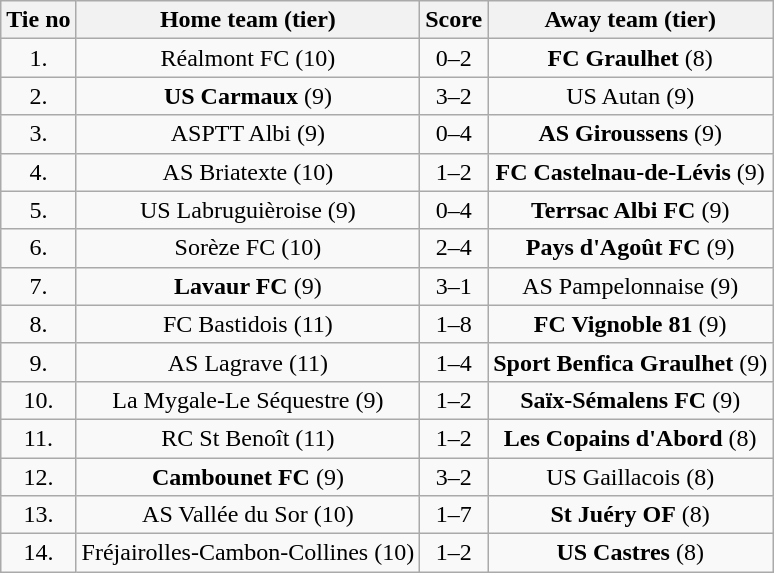<table class="wikitable" style="text-align: center">
<tr>
<th>Tie no</th>
<th>Home team (tier)</th>
<th>Score</th>
<th>Away team (tier)</th>
</tr>
<tr>
<td>1.</td>
<td>Réalmont FC (10)</td>
<td>0–2</td>
<td><strong>FC Graulhet</strong> (8)</td>
</tr>
<tr>
<td>2.</td>
<td><strong>US Carmaux</strong> (9)</td>
<td>3–2 </td>
<td>US Autan (9)</td>
</tr>
<tr>
<td>3.</td>
<td>ASPTT Albi (9)</td>
<td>0–4</td>
<td><strong>AS Giroussens</strong> (9)</td>
</tr>
<tr>
<td>4.</td>
<td>AS Briatexte (10)</td>
<td>1–2</td>
<td><strong>FC Castelnau-de-Lévis</strong> (9)</td>
</tr>
<tr>
<td>5.</td>
<td>US Labruguièroise (9)</td>
<td>0–4</td>
<td><strong>Terrsac Albi FC</strong> (9)</td>
</tr>
<tr>
<td>6.</td>
<td>Sorèze FC (10)</td>
<td>2–4</td>
<td><strong>Pays d'Agoût FC</strong> (9)</td>
</tr>
<tr>
<td>7.</td>
<td><strong>Lavaur FC</strong> (9)</td>
<td>3–1</td>
<td>AS Pampelonnaise (9)</td>
</tr>
<tr>
<td>8.</td>
<td>FC Bastidois (11)</td>
<td>1–8</td>
<td><strong>FC Vignoble 81</strong> (9)</td>
</tr>
<tr>
<td>9.</td>
<td>AS Lagrave (11)</td>
<td>1–4</td>
<td><strong>Sport Benfica Graulhet</strong> (9)</td>
</tr>
<tr>
<td>10.</td>
<td>La Mygale-Le Séquestre (9)</td>
<td>1–2</td>
<td><strong>Saïx-Sémalens FC</strong> (9)</td>
</tr>
<tr>
<td>11.</td>
<td>RC St Benoît (11)</td>
<td>1–2</td>
<td><strong>Les Copains d'Abord</strong> (8)</td>
</tr>
<tr>
<td>12.</td>
<td><strong>Cambounet FC</strong> (9)</td>
<td>3–2</td>
<td>US Gaillacois (8)</td>
</tr>
<tr>
<td>13.</td>
<td>AS Vallée du Sor (10)</td>
<td>1–7</td>
<td><strong>St Juéry OF</strong> (8)</td>
</tr>
<tr>
<td>14.</td>
<td>Fréjairolles-Cambon-Collines (10)</td>
<td>1–2 </td>
<td><strong>US Castres</strong> (8)</td>
</tr>
</table>
